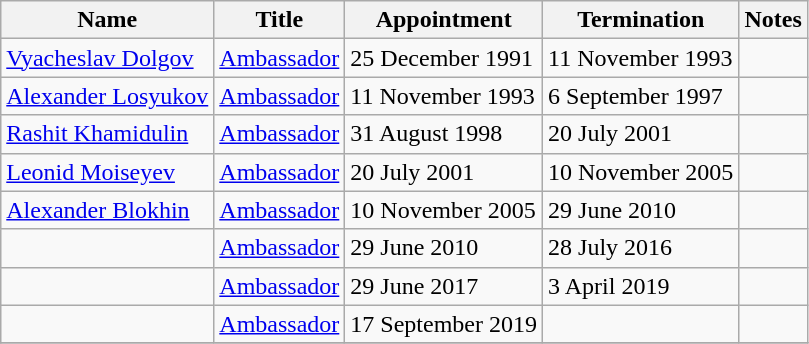<table class="wikitable">
<tr valign="middle">
<th>Name</th>
<th>Title</th>
<th>Appointment</th>
<th>Termination</th>
<th>Notes</th>
</tr>
<tr>
<td><a href='#'>Vyacheslav Dolgov</a></td>
<td><a href='#'>Ambassador</a></td>
<td>25 December 1991</td>
<td>11 November 1993</td>
<td></td>
</tr>
<tr>
<td><a href='#'>Alexander Losyukov</a></td>
<td><a href='#'>Ambassador</a></td>
<td>11 November 1993</td>
<td>6 September 1997</td>
<td></td>
</tr>
<tr>
<td><a href='#'>Rashit Khamidulin</a></td>
<td><a href='#'>Ambassador</a></td>
<td>31 August 1998</td>
<td>20 July 2001</td>
<td></td>
</tr>
<tr>
<td><a href='#'>Leonid Moiseyev</a></td>
<td><a href='#'>Ambassador</a></td>
<td>20 July 2001</td>
<td>10 November 2005</td>
<td></td>
</tr>
<tr>
<td><a href='#'>Alexander Blokhin</a></td>
<td><a href='#'>Ambassador</a></td>
<td>10 November 2005</td>
<td>29 June 2010</td>
<td></td>
</tr>
<tr>
<td></td>
<td><a href='#'>Ambassador</a></td>
<td>29 June 2010</td>
<td>28 July 2016</td>
<td></td>
</tr>
<tr>
<td></td>
<td><a href='#'>Ambassador</a></td>
<td>29 June 2017</td>
<td>3 April 2019</td>
<td></td>
</tr>
<tr>
<td></td>
<td><a href='#'>Ambassador</a></td>
<td>17 September 2019</td>
<td></td>
<td></td>
</tr>
<tr>
</tr>
</table>
